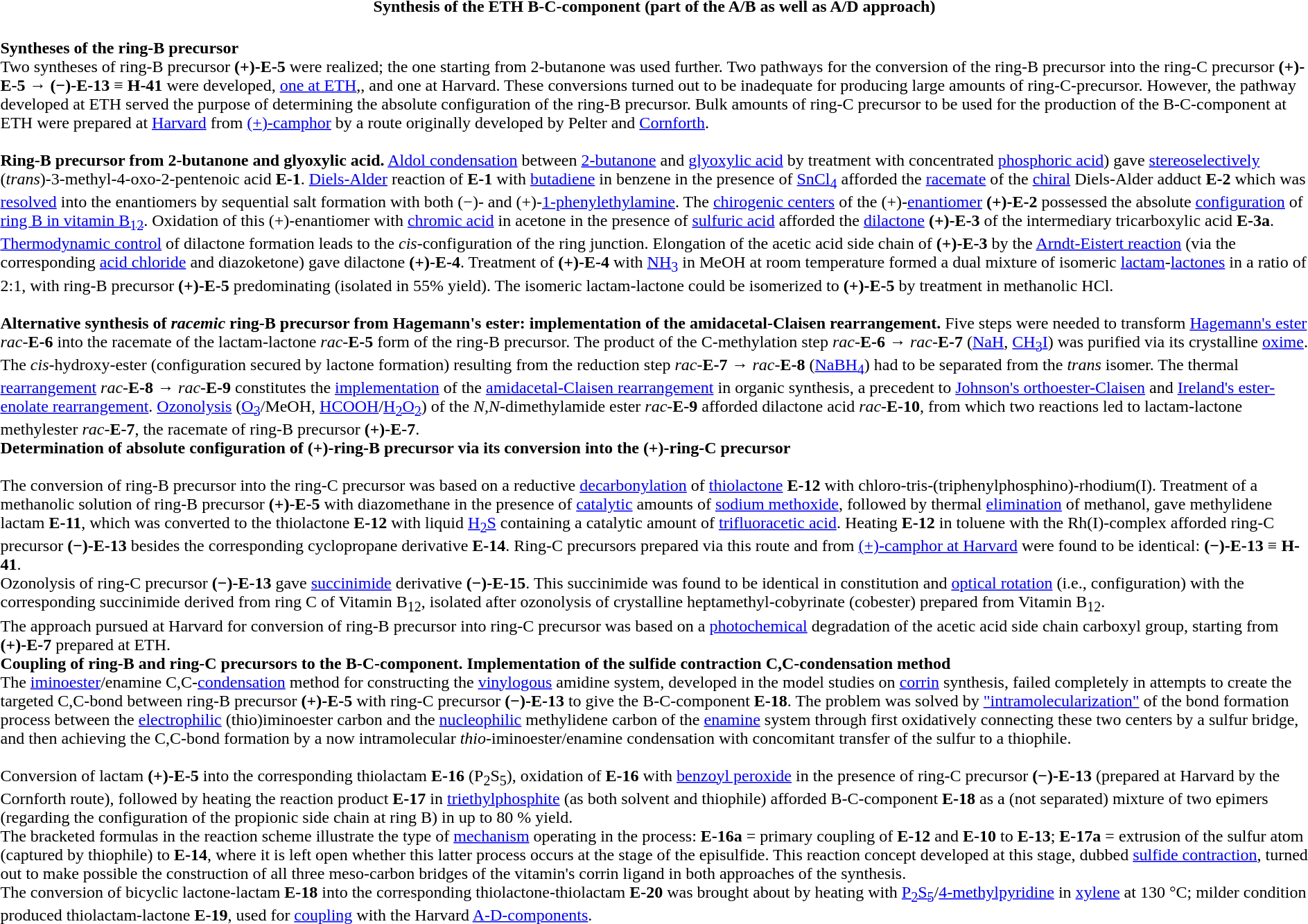<table class="toccolours collapsible collapsed" style="width:100%">
<tr>
<th>Synthesis of the ETH B-C-component (part of the A/B as well as A/D approach)</th>
</tr>
<tr>
<td><br>
<strong>Syntheses of the ring-B precursor</strong><br>Two syntheses of ring-B precursor <strong>(+)-E-5</strong> were realized; the one starting from 2-butanone was used further. Two pathways for the conversion of the ring-B precursor into the ring-C precursor <strong>(+)-E-5</strong> → <strong>(−)-E-13</strong> ≡ <strong>H-41</strong> were developed, <a href='#'>one at ETH</a>,, and one at Harvard. These conversions turned out to be inadequate for producing large amounts of ring-C-precursor. However, the pathway developed at ETH served the purpose of determining the absolute configuration of the ring-B precursor. Bulk amounts of ring-C precursor to be used for the production of the B-C-component at ETH were prepared at <a href='#'>Harvard</a> from <a href='#'>(+)-camphor</a> by a route originally developed by Pelter and <a href='#'>Cornforth</a>.<br><br><strong>Ring-B precursor from 2-butanone and glyoxylic acid.</strong> <a href='#'>Aldol condensation</a> between <a href='#'>2-butanone</a> and <a href='#'>glyoxylic acid</a> by treatment with concentrated <a href='#'>phosphoric acid</a>) gave <a href='#'>stereoselectively</a> (<em>trans</em>)-3-methyl-4-oxo-2-pentenoic acid <strong>E-1</strong>. <a href='#'>Diels-Alder</a> reaction of <strong>E-1</strong> with <a href='#'>butadiene</a> in benzene in the presence of <a href='#'>SnCl<sub>4</sub></a> afforded the <a href='#'>racemate</a> of the <a href='#'>chiral</a> Diels-Alder adduct <strong>E-2</strong> which was <a href='#'>resolved</a> into the enantiomers by sequential salt formation with both (−)- and (+)-<a href='#'>1-phenylethylamine</a>. The <a href='#'>chirogenic centers</a> of the (+)-<a href='#'>enantiomer</a> <strong>(+)-E-2</strong> possessed the absolute <a href='#'>configuration</a> of <a href='#'>ring B in vitamin B<sub>12</sub></a>. Oxidation of this (+)-enantiomer with <a href='#'>chromic acid</a> in acetone in the presence of <a href='#'>sulfuric acid</a> afforded the <a href='#'>dilactone</a> <strong>(+)-E-3</strong> of the intermediary tricarboxylic acid <strong>E-3a</strong>. <a href='#'>Thermodynamic control</a> of dilactone formation leads to the <em>cis</em>-configuration of the ring junction. Elongation of the acetic acid side chain of <strong>(+)-E-3</strong> by the <a href='#'>Arndt-Eistert reaction</a> (via the corresponding <a href='#'>acid chloride</a> and diazoketone) gave dilactone <strong>(+)-E-4</strong>. Treatment of <strong>(+)-E-4</strong> with <a href='#'>NH<sub>3</sub></a> in MeOH at room temperature formed a dual mixture of isomeric <a href='#'>lactam</a>-<a href='#'>lactones</a> in a ratio of 2:1, with ring-B precursor <strong>(+)-E-5</strong> predominating (isolated in 55% yield). The isomeric lactam-lactone could be isomerized to <strong>(+)-E-5</strong> by treatment in methanolic HCl.<br><br><strong>Alternative synthesis of <em>racemic</em> ring-B precursor from Hagemann's ester: implementation of the amidacetal-Claisen rearrangement.</strong> Five steps were needed to transform <a href='#'>Hagemann's ester</a> <em>rac</em>-<strong>E-6</strong> into the racemate of the lactam-lactone <em>rac</em>-<strong>E-5</strong> form of the ring-B precursor. The product of the C-methylation step <em>rac</em>-<strong>E-6</strong> → <em>rac</em>-<strong>E-7</strong> (<a href='#'>NaH</a>, <a href='#'>CH<sub>3</sub>I</a>) was purified via its crystalline <a href='#'>oxime</a>. The <em>cis</em>-hydroxy-ester (configuration secured by lactone formation) resulting from the reduction step <em>rac</em>-<strong>E-7</strong> → <em>rac</em>-<strong>E-8</strong> (<a href='#'>NaBH<sub>4</sub></a>) had to be separated from the <em>trans</em> isomer. The thermal <a href='#'>rearrangement</a> <em>rac</em>-<strong>E-8</strong> → <em>rac</em>-<strong>E-9</strong> constitutes the <a href='#'>implementation</a> of the <a href='#'>amidacetal-Claisen rearrangement</a> in organic synthesis, a precedent to <a href='#'>Johnson's orthoester-Claisen</a> and <a href='#'>Ireland's ester-enolate rearrangement</a>. <a href='#'>Ozonolysis</a> (<a href='#'>O<sub>3</sub></a>/MeOH, <a href='#'>HCOOH</a>/<a href='#'>H<sub>2</sub>O<sub>2</sub></a>) of the <em>N,N</em>-dimethylamide ester <em>rac</em>-<strong>E-9</strong> afforded dilactone acid <em>rac</em>-<strong>E-10</strong>, from which two reactions led to lactam-lactone methylester <em>rac</em>-<strong>E-7</strong>, the racemate of ring-B precursor <strong>(+)-E-7</strong>.<br>
<strong>Determination of absolute configuration of (+)-ring-B precursor via its conversion into the (+)-ring-C precursor</strong><br><br>The conversion of ring-B precursor into the ring-C precursor was based on a reductive <a href='#'>decarbonylation</a> of <a href='#'>thiolactone</a> <strong>E-12</strong> with chloro-tris-(triphenylphosphino)-rhodium(I). Treatment of a methanolic solution of ring-B precursor <strong>(+)-E-5</strong> with diazomethane in the presence of <a href='#'>catalytic</a> amounts of <a href='#'>sodium methoxide</a>, followed by thermal <a href='#'>elimination</a> of methanol, gave methylidene lactam <strong>E-11</strong>, which was converted to the thiolactone <strong>E-12</strong> with liquid <a href='#'>H<sub>2</sub>S</a> containing a catalytic amount of <a href='#'>trifluoracetic acid</a>. Heating <strong>E-12</strong> in toluene with the Rh(I)-complex afforded ring-C precursor <strong>(−)-E-13</strong> besides the corresponding cyclopropane derivative <strong>E-14</strong>. Ring-C precursors prepared via this route and from <a href='#'>(+)-camphor at Harvard</a>  were found to be identical: <strong>(−)-E-13</strong> ≡ <strong>H-41</strong>.<br>
Ozonolysis of ring-C precursor <strong>(−)-E-13</strong> gave <a href='#'>succinimide</a> derivative <strong>(−)-E-15</strong>. This succinimide was found to be identical in constitution and <a href='#'>optical rotation</a> (i.e., configuration) with the corresponding succinimide derived from ring C of Vitamin B<sub>12</sub>, isolated after ozonolysis of crystalline heptamethyl-cobyrinate (cobester) prepared from Vitamin B<sub>12</sub>.<br>The approach pursued at Harvard for conversion of ring-B precursor into ring-C precursor was based on a <a href='#'>photochemical</a> degradation of the acetic acid side chain carboxyl group, starting from <strong>(+)-E-7</strong> prepared at ETH.
<br><strong>Coupling of ring-B and ring-C precursors to the B-C-component. Implementation of the sulfide contraction C,C-condensation method</strong><br>The <a href='#'>iminoester</a>/enamine C,C-<a href='#'>condensation</a> method for constructing the <a href='#'>vinylogous</a> amidine system, developed in the model studies on <a href='#'>corrin</a> synthesis, failed completely in attempts to create the targeted C,C-bond between ring-B precursor <strong>(+)-E-5</strong> with ring-C precursor <strong>(−)-E-13</strong> to give the B-C-component <strong>E-18</strong>. The problem was solved by <a href='#'>"intramolecularization"</a> of the bond formation process between the <a href='#'>electrophilic</a> (thio)iminoester carbon and the <a href='#'>nucleophilic</a> methylidene carbon of the <a href='#'>enamine</a> system through first oxidatively connecting these two centers by a sulfur bridge, and then achieving the C,C-bond formation by a now intramolecular <em>thio</em>-iminoester/enamine condensation with concomitant transfer of the sulfur to a thiophile.<br><br>Conversion of lactam <strong>(+)-E-5</strong> into the corresponding thiolactam <strong>E-16</strong> (P<sub>2</sub>S<sub>5</sub>), oxidation of <strong>E-16</strong> with <a href='#'>benzoyl peroxide</a> in the presence of ring-C precursor <strong>(−)-E-13</strong> (prepared at Harvard by the Cornforth route), followed by heating the reaction product <strong>E-17</strong> in <a href='#'>triethylphosphite</a> (as both solvent and thiophile) afforded B-C-component <strong>E-18</strong> as a (not separated) mixture of two epimers (regarding the configuration of the propionic side chain at ring B) in up to 80 % yield.<br>The bracketed formulas in the reaction scheme illustrate the type of <a href='#'>mechanism</a> operating in the process: <strong>E-16a</strong> = primary coupling of <strong>E-12</strong> and <strong>E-10</strong> to <strong>E-13</strong>; <strong>E-17a</strong> = extrusion of the sulfur atom (captured by thiophile) to <strong>E-14</strong>, where it is left open whether this latter process occurs at the stage of the episulfide. This reaction concept developed at this stage, dubbed <a href='#'>sulfide contraction</a>, turned out to make possible the construction of all three meso-carbon bridges of the vitamin's corrin ligand in both approaches of the synthesis.<br>The conversion of bicyclic lactone-lactam <strong>E-18</strong> into the corresponding thiolactone-thiolactam <strong>E-20</strong> was brought about by heating with <a href='#'>P<sub>2</sub>S<sub>5</sub></a>/<a href='#'>4-methylpyridine</a> in <a href='#'>xylene</a> at 130 °C; milder condition produced thiolactam-lactone <strong>E-19</strong>, used for <a href='#'>coupling</a> with the Harvard <a href='#'>A-D-components</a>.</td>
</tr>
</table>
